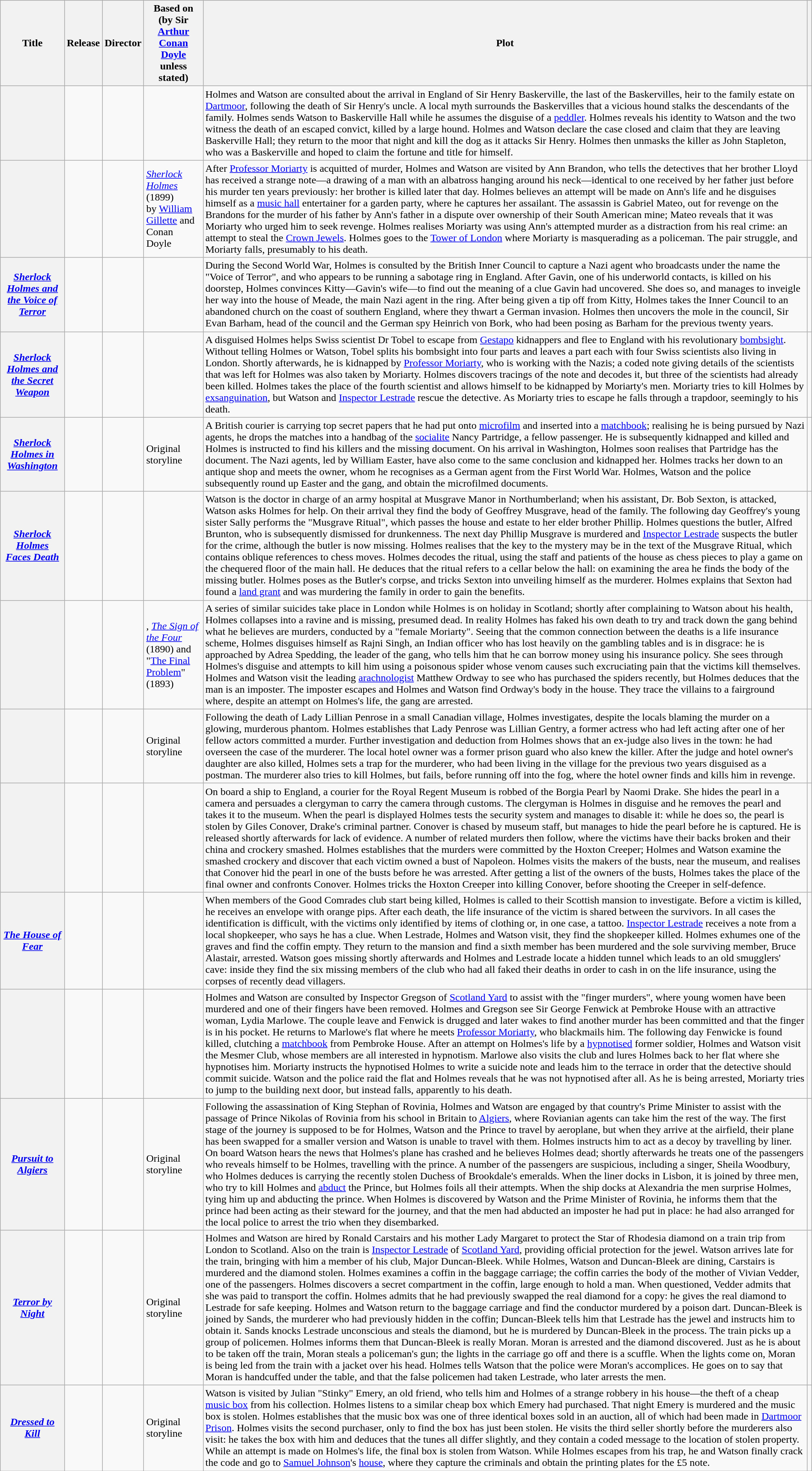<table class="wikitable plainrowheaders sortable" style="margin-right: 0;">
<tr>
<th scope="col">Title</th>
<th scope="col">Release</th>
<th scope="col">Director</th>
<th scope="col">Based on<br>(by Sir <a href='#'>Arthur Conan Doyle</a> unless stated)</th>
<th scope="col" class="unsortable">Plot</th>
<th scope="col" class="unsortable"></th>
</tr>
<tr>
<th scope="row"></th>
<td></td>
<td></td>
<td></td>
<td>Holmes and Watson are consulted about the arrival in England of Sir Henry Baskerville, the last of the Baskervilles, heir to the family estate on <a href='#'>Dartmoor</a>, following the death of Sir Henry's uncle. A local myth surrounds the Baskervilles that a vicious hound stalks the descendants of the family. Holmes sends Watson to Baskerville Hall while he assumes the disguise of a <a href='#'>peddler</a>. Holmes reveals his identity to Watson and the two witness the death of an escaped convict, killed by a large hound. Holmes and Watson declare the case closed and claim that they are leaving Baskerville Hall; they return to the moor that night and kill the dog as it attacks Sir Henry. Holmes then unmasks the killer as John Stapleton, who was a Baskerville and hoped to claim the fortune and title for himself.</td>
<td style="text-align: center;"><br></td>
</tr>
<tr>
<th scope="row"></th>
<td></td>
<td></td>
<td><em><a href='#'>Sherlock Holmes</a></em> (1899)<br>by <a href='#'>William Gillette</a> and Conan Doyle</td>
<td>After <a href='#'>Professor Moriarty</a> is acquitted of murder, Holmes and Watson are visited by Ann Brandon, who tells the detectives that her brother Lloyd has received a strange note—a drawing of a man with an albatross hanging around his neck—identical to one received by her father just before his murder ten years previously: her brother is killed later that day. Holmes believes an attempt will be made on Ann's life and he disguises himself as a <a href='#'>music hall</a> entertainer for a garden party, where he captures her assailant. The assassin is Gabriel Mateo, out for revenge on the Brandons for the murder of his father by Ann's father in a dispute over ownership of their South American mine; Mateo reveals that it was Moriarty who urged him to seek revenge. Holmes realises Moriarty was using Ann's attempted murder as a distraction from his real crime: an attempt to steal the <a href='#'>Crown Jewels</a>. Holmes goes to the <a href='#'>Tower of London</a> where Moriarty is masquerading as a policeman. The pair struggle, and Moriarty falls, presumably to his death.</td>
<td style="text-align: center;"><br></td>
</tr>
<tr>
<th scope="row"><em><a href='#'>Sherlock Holmes and the Voice of Terror</a></em></th>
<td></td>
<td></td>
<td></td>
<td>During the Second World War, Holmes is consulted by the British Inner Council to capture a Nazi agent who broadcasts under the name the "Voice of Terror", and who appears to be running a sabotage ring in England. After Gavin, one of his underworld contacts, is killed on his doorstep, Holmes convinces Kitty—Gavin's wife—to find out the meaning of a clue Gavin had uncovered. She does so, and manages to inveigle her way into the house of Meade, the main Nazi agent in the ring. After being given a tip off from Kitty, Holmes takes the Inner Council to an abandoned church on the coast of southern England, where they thwart a German invasion. Holmes then uncovers the mole in the council, Sir Evan Barham, head of the council and the German spy Heinrich von Bork, who had been posing as Barham for the previous twenty years.</td>
<td style="text-align: center;"><br></td>
</tr>
<tr>
<th scope="row"><em><a href='#'>Sherlock Holmes and the Secret Weapon</a></em></th>
<td></td>
<td></td>
<td></td>
<td>A disguised Holmes helps Swiss scientist Dr Tobel to escape from <a href='#'>Gestapo</a> kidnappers and flee to England with his revolutionary <a href='#'>bombsight</a>. Without telling Holmes or Watson, Tobel splits his bombsight into four parts and leaves a part each with four Swiss scientists also living in London. Shortly afterwards, he is kidnapped by <a href='#'>Professor Moriarty</a>, who is working with the Nazis; a coded note giving details of the scientists that was left for Holmes was also taken by Moriarty. Holmes discovers tracings of the note and decodes it, but three of the scientists had already been killed. Holmes takes the place of the fourth scientist and allows himself to be kidnapped by Moriarty's men. Moriarty tries to kill Holmes by <a href='#'>exsanguination</a>, but Watson and <a href='#'>Inspector Lestrade</a> rescue the detective. As Moriarty tries to escape he falls through a trapdoor, seemingly to his death.</td>
<td style="text-align: center;"><br></td>
</tr>
<tr>
<th scope="row"><em><a href='#'>Sherlock Holmes in Washington</a></em></th>
<td></td>
<td></td>
<td>Original storyline</td>
<td>A British courier is carrying top secret papers that he had put onto <a href='#'>microfilm</a> and inserted into a <a href='#'>matchbook</a>; realising he is being pursued by Nazi agents, he drops the matches into a handbag of the <a href='#'>socialite</a> Nancy Partridge, a fellow passenger. He is subsequently kidnapped and killed and Holmes is instructed to find his killers and the missing document. On his arrival in Washington, Holmes soon realises that Partridge has the document. The Nazi agents, led by William Easter, have also come to the same conclusion and kidnapped her. Holmes tracks her down to an antique shop and meets the owner, whom he recognises as a German agent from the First World War. Holmes, Watson and the police subsequently round up Easter and the gang, and obtain the microfilmed documents.</td>
<td style="text-align: center;"><br></td>
</tr>
<tr>
<th scope="row"><em><a href='#'>Sherlock Holmes Faces Death</a></em></th>
<td></td>
<td></td>
<td></td>
<td>Watson is the doctor in charge of an army hospital at Musgrave Manor in Northumberland; when his assistant, Dr. Bob Sexton, is attacked, Watson asks Holmes for help. On their arrival they find the body of Geoffrey Musgrave, head of the family. The following day Geoffrey's young sister Sally performs the "Musgrave Ritual", which passes the house and estate to her elder brother Phillip. Holmes questions the butler, Alfred Brunton, who is subsequently dismissed for drunkenness. The next day Phillip Musgrave is murdered and <a href='#'>Inspector Lestrade</a> suspects the butler for the crime, although the butler is now missing. Holmes realises that the key to the mystery may be in the text of the Musgrave Ritual, which contains oblique references to chess moves. Holmes decodes the ritual, using the staff and patients of the house as chess pieces to play a game on the chequered floor of the main hall. He deduces that the ritual refers to a cellar below the hall: on examining the area he finds the body of the missing butler. Holmes poses as the Butler's corpse, and tricks Sexton into unveiling himself as the murderer. Holmes explains that Sexton had found a <a href='#'>land grant</a> and was murdering the family in order to gain the benefits.</td>
<td style="text-align: center;"><br></td>
</tr>
<tr>
<th scope="row"></th>
<td></td>
<td></td>
<td>, <em><a href='#'>The Sign of the Four</a></em> (1890) and "<a href='#'>The Final Problem</a>" (1893)</td>
<td>A series of similar suicides take place in London while Holmes is on holiday in Scotland; shortly after complaining to Watson about his health, Holmes collapses into a ravine and is missing, presumed dead. In reality Holmes has faked his own death to try and track down the gang behind what he believes are murders, conducted by a "female Moriarty". Seeing that the common connection between the deaths is a life insurance scheme, Holmes disguises himself as Rajni Singh, an Indian officer who has lost heavily on the gambling tables and is in disgrace: he is approached by Adrea Spedding, the leader of the gang, who tells him that he can borrow money using his insurance policy. She sees through Holmes's disguise and attempts to kill him using a poisonous spider whose venom causes such excruciating pain that the victims kill themselves. Holmes and Watson visit the leading <a href='#'>arachnologist</a> Matthew Ordway to see who has purchased the spiders recently, but Holmes deduces that the man is an imposter. The imposter escapes and Holmes and Watson find Ordway's body in the house. They trace the villains to a fairground where, despite an attempt on Holmes's life, the gang are arrested.</td>
<td style="text-align: center;"><br><br></td>
</tr>
<tr>
<th scope="row"></th>
<td></td>
<td></td>
<td>Original storyline</td>
<td>Following the death of Lady Lillian Penrose in a small Canadian village, Holmes investigates, despite the locals blaming the murder on a glowing, murderous phantom. Holmes establishes that Lady Penrose was Lillian Gentry, a former actress who had left acting after one of her fellow actors committed a murder. Further investigation and deduction from Holmes shows that an ex-judge also lives in the town: he had overseen the case of the murderer. The local hotel owner was a former prison guard who also knew the killer. After the judge and hotel owner's daughter are also killed, Holmes sets a trap for the murderer, who had been living in the village for the previous two years disguised as a postman. The murderer also tries to kill Holmes, but fails, before running off into the fog, where the hotel owner finds and kills him in revenge.</td>
<td style="text-align: center;"><br></td>
</tr>
<tr>
<th scope="row"></th>
<td></td>
<td></td>
<td></td>
<td>On board a ship to England, a courier for the Royal Regent Museum is robbed of the Borgia Pearl by Naomi Drake. She hides the pearl in a camera and persuades a clergyman to carry the camera through customs. The clergyman is Holmes in disguise and he removes the pearl and takes it to the museum. When the pearl is displayed Holmes tests the security system and manages to disable it: while he does so, the pearl is stolen by Giles Conover, Drake's criminal partner. Conover is chased by museum staff, but manages to hide the pearl before he is captured. He is released shortly afterwards for lack of evidence. A number of related murders then follow, where the victims have their backs broken and their china and crockery smashed. Holmes establishes that the murders were committed by the Hoxton Creeper; Holmes and Watson examine the smashed crockery and discover that each victim owned a bust of Napoleon. Holmes visits the makers of the busts, near the museum, and realises that Conover hid the pearl in one of the busts before he was arrested. After getting a list of the owners of the busts, Holmes takes the place of the final owner and confronts Conover. Holmes tricks the Hoxton Creeper into killing Conover, before shooting the Creeper in self-defence.</td>
<td style="text-align: center;"><br></td>
</tr>
<tr>
<th scope="row"><em><a href='#'>The House of Fear</a></em></th>
<td></td>
<td></td>
<td></td>
<td>When members of the Good Comrades club start being killed, Holmes is called to their Scottish mansion to investigate. Before a victim is killed, he receives an envelope with orange pips. After each death, the life insurance of the victim is shared between the survivors. In all cases the identification is difficult, with the victims only identified by items of clothing or, in one case, a tattoo. <a href='#'>Inspector Lestrade</a> receives a note from a local shopkeeper, who says he has a clue. When Lestrade, Holmes and Watson visit, they find the shopkeeper killed. Holmes exhumes one of the graves and find the coffin empty. They return to the mansion and find a sixth member has been murdered and the sole surviving member, Bruce Alastair, arrested. Watson goes missing shortly afterwards and Holmes and Lestrade locate a hidden tunnel which leads to an old smugglers' cave: inside they find the six missing members of the club who had all faked their deaths in order to cash in on the life insurance, using the corpses of recently dead villagers.</td>
<td style="text-align: center;"><br></td>
</tr>
<tr>
<th scope="row"></th>
<td></td>
<td></td>
<td></td>
<td>Holmes and Watson are consulted by Inspector Gregson of <a href='#'>Scotland Yard</a> to assist with the "finger murders", where young women have been murdered and one of their fingers have been removed. Holmes and Gregson see Sir George Fenwick at Pembroke House with an attractive woman, Lydia Marlowe. The couple leave and Fenwick is drugged and later wakes to find another murder has been committed and that the finger is in his pocket. He returns to Marlowe's flat where he meets <a href='#'>Professor Moriarty</a>, who blackmails him. The following day Fenwicke is found killed, clutching a <a href='#'>matchbook</a> from Pembroke House. After an attempt on Holmes's life by a <a href='#'>hypnotised</a> former soldier, Holmes and Watson visit the Mesmer Club, whose members are all interested in hypnotism. Marlowe also visits the club and lures Holmes back to her flat where she hypnotises him. Moriarty instructs the hypnotised Holmes to write a suicide note and leads him to the terrace in order that the detective should commit suicide. Watson and the police raid the flat and Holmes reveals that he was not hypnotised after all. As he is being arrested, Moriarty tries to jump to the building next door, but instead falls, apparently to his death.</td>
<td style="text-align: center;"><br><br></td>
</tr>
<tr>
<th scope="row"><em><a href='#'>Pursuit to Algiers</a></em></th>
<td></td>
<td></td>
<td>Original storyline</td>
<td>Following the assassination of King Stephan of Rovinia, Holmes and Watson are engaged by that country's Prime Minister to assist with the passage of Prince Nikolas of Rovinia from his school in Britain to <a href='#'>Algiers</a>, where Rovianian agents can take him the rest of the way. The first stage of the journey is supposed to be for Holmes, Watson and the Prince to travel by aeroplane, but when they arrive at the airfield, their plane has been swapped for a smaller version and Watson is unable to travel with them. Holmes instructs him to act as a decoy by travelling by liner. On board Watson hears the news that Holmes's plane has crashed and he believes Holmes dead; shortly afterwards he treats one of the passengers who reveals himself to be Holmes, travelling with the prince. A number of the passengers are suspicious, including a singer, Sheila Woodbury, who Holmes deduces is carrying the recently stolen Duchess of Brookdale's emeralds. When the liner docks in Lisbon, it is joined by three men, who try to kill Holmes and <a href='#'>abduct</a> the Prince, but Holmes foils all their attempts. When the ship docks at Alexandria the men surprise Holmes, tying him up and abducting the prince. When Holmes is discovered by Watson and the Prime Minister of Rovinia, he informs them that the prince had been acting as their steward for the journey, and that the men had abducted an imposter he had put in place: he had also arranged for the local police to arrest the trio when they disembarked.</td>
<td style="text-align: center;"><br></td>
</tr>
<tr>
<th scope="row"><em><a href='#'>Terror by Night</a></em></th>
<td></td>
<td></td>
<td>Original storyline</td>
<td>Holmes and Watson are hired by Ronald Carstairs and his mother Lady Margaret to protect the Star of Rhodesia diamond on a train trip from London to Scotland. Also on the train is <a href='#'>Inspector Lestrade</a> of <a href='#'>Scotland Yard</a>, providing official protection for the jewel. Watson arrives late for the train, bringing with him a member of his club, Major Duncan-Bleek. While Holmes, Watson and Duncan-Bleek are dining, Carstairs is murdered and the diamond stolen. Holmes examines a coffin in the baggage carriage; the coffin carries the body of the mother of Vivian Vedder, one of the passengers. Holmes discovers a secret compartment in the coffin, large enough to hold a man. When questioned, Vedder admits that she was paid to transport the coffin. Holmes admits that he had previously swapped the real diamond for a copy: he gives the real diamond to Lestrade for safe keeping. Holmes and Watson return to the baggage carriage and find the conductor murdered by a poison dart. Duncan-Bleek is joined by Sands, the murderer who had previously hidden in the coffin; Duncan-Bleek tells him that Lestrade has the jewel and instructs him to obtain it. Sands knocks Lestrade unconscious and steals the diamond, but he is murdered by Duncan-Bleek in the process. The train picks up a group of policemen. Holmes informs them that Duncan-Bleek is really Moran. Moran is arrested and the diamond discovered. Just as he is about to be taken off the train, Moran steals a policeman's gun; the lights in the carriage go off and there is a scuffle. When the lights come on, Moran is being led from the train with a jacket over his head. Holmes tells Watson that the police were Moran's accomplices. He goes on to say that Moran is handcuffed under the table, and that the false policemen had taken Lestrade, who later arrests the men.</td>
<td style="text-align: center;"><br></td>
</tr>
<tr>
<th scope="row"><em><a href='#'>Dressed to Kill</a></em></th>
<td></td>
<td></td>
<td>Original storyline</td>
<td>Watson is visited by Julian "Stinky" Emery, an old friend, who tells him and Holmes of a strange robbery in his house—the theft of a cheap <a href='#'>music box</a> from his collection. Holmes listens to a similar cheap box which Emery had purchased. That night Emery is murdered and the music box is stolen. Holmes establishes that the music box was one of three identical boxes sold in an auction, all of which had been made in <a href='#'>Dartmoor Prison</a>. Holmes visits the second purchaser, only to find the box has just been stolen. He visits the third seller shortly before the murderers also visit: he takes the box with him and deduces that the tunes all differ slightly, and they contain a coded message to the location of stolen property. While an attempt is made on Holmes's life, the final box is stolen from Watson. While Holmes escapes from his trap, he and Watson finally crack the code and go to <a href='#'>Samuel Johnson</a>'s <a href='#'>house</a>, where they capture the criminals and obtain the printing plates for the £5 note.</td>
<td style="text-align: center;"><br></td>
</tr>
</table>
